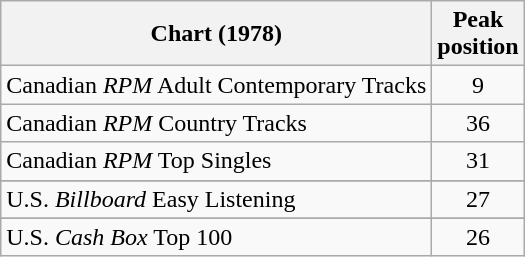<table class="wikitable sortable">
<tr>
<th align="left">Chart (1978)</th>
<th align="center">Peak<br>position</th>
</tr>
<tr>
<td align="left">Canadian <em>RPM</em> Adult Contemporary Tracks</td>
<td align="center">9</td>
</tr>
<tr>
<td align="left">Canadian <em>RPM</em> Country Tracks</td>
<td align="center">36</td>
</tr>
<tr>
<td align="left">Canadian <em>RPM</em> Top Singles</td>
<td align="center">31</td>
</tr>
<tr>
</tr>
<tr>
<td align="left">U.S. <em>Billboard</em> Easy Listening </td>
<td align="center">27</td>
</tr>
<tr>
</tr>
<tr>
<td align="left">U.S. <em>Cash Box</em> Top 100</td>
<td align="center">26</td>
</tr>
</table>
